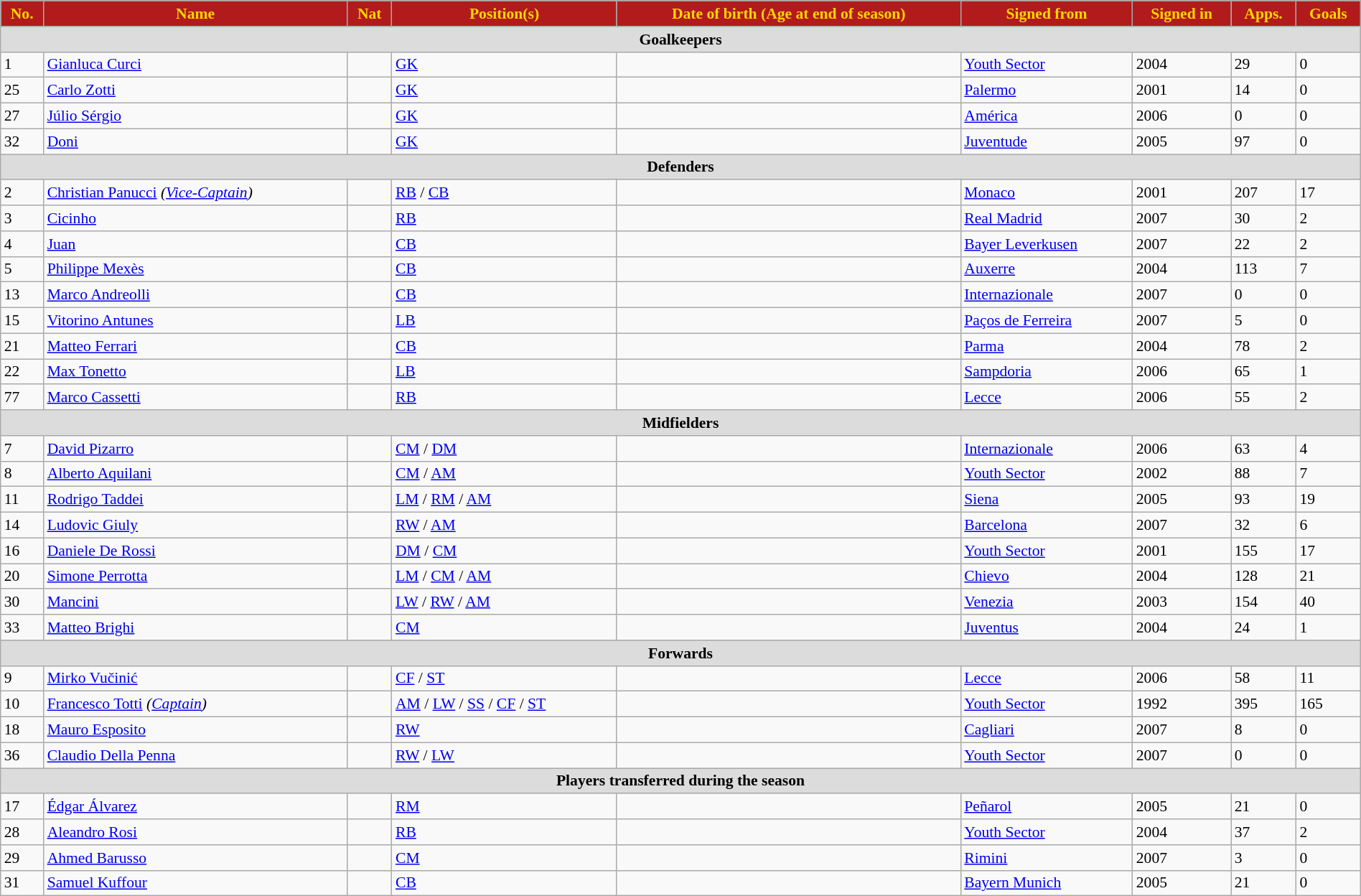<table class="wikitable" style="text-align:left; font-size:90%; width:100%;">
<tr>
<th style="background:#B21B1C; color:#FFD700; text-align:center;">No.</th>
<th style="background:#B21B1C; color:#FFD700; text-align:center;">Name</th>
<th style="background:#B21B1C; color:#FFD700; text-align:center;">Nat</th>
<th style="background:#B21B1C; color:#FFD700; text-align:center;">Position(s)</th>
<th style="background:#B21B1C; color:#FFD700; text-align:center;">Date of birth (Age at end of season)</th>
<th style="background:#B21B1C; color:#FFD700; text-align:center;">Signed from</th>
<th style="background:#B21B1C; color:#FFD700; text-align:center;">Signed in</th>
<th style="background:#B21B1C; color:#FFD700; text-align:center;">Apps.</th>
<th style="background:#B21B1C; color:#FFD700; text-align:center;">Goals</th>
</tr>
<tr>
<th colspan=10 style="background:#DCDCDC; text-align:center;">Goalkeepers</th>
</tr>
<tr>
<td>1</td>
<td><a href='#'>Gianluca Curci</a></td>
<td></td>
<td><a href='#'>GK</a></td>
<td></td>
<td> <a href='#'>Youth Sector</a></td>
<td>2004</td>
<td>29</td>
<td>0</td>
</tr>
<tr>
<td>25</td>
<td><a href='#'>Carlo Zotti</a></td>
<td></td>
<td><a href='#'>GK</a></td>
<td></td>
<td> <a href='#'>Palermo</a></td>
<td>2001</td>
<td>14</td>
<td>0</td>
</tr>
<tr>
<td>27</td>
<td><a href='#'>Júlio Sérgio</a></td>
<td></td>
<td><a href='#'>GK</a></td>
<td></td>
<td> <a href='#'>América</a></td>
<td>2006</td>
<td>0</td>
<td>0</td>
</tr>
<tr>
<td>32</td>
<td><a href='#'>Doni</a></td>
<td></td>
<td><a href='#'>GK</a></td>
<td></td>
<td> <a href='#'>Juventude</a></td>
<td>2005</td>
<td>97</td>
<td>0</td>
</tr>
<tr>
<th colspan=10 style="background:#DCDCDC; text-align:center;">Defenders</th>
</tr>
<tr>
<td>2</td>
<td><a href='#'>Christian Panucci</a> <em>(<a href='#'>Vice-Captain</a>)</em></td>
<td></td>
<td><a href='#'>RB</a> / <a href='#'>CB</a></td>
<td></td>
<td> <a href='#'>Monaco</a></td>
<td>2001</td>
<td>207</td>
<td>17</td>
</tr>
<tr>
<td>3</td>
<td><a href='#'>Cicinho</a></td>
<td></td>
<td><a href='#'>RB</a></td>
<td></td>
<td> <a href='#'>Real Madrid</a></td>
<td>2007</td>
<td>30</td>
<td>2</td>
</tr>
<tr>
<td>4</td>
<td><a href='#'>Juan</a></td>
<td></td>
<td><a href='#'>CB</a></td>
<td></td>
<td> <a href='#'>Bayer Leverkusen</a></td>
<td>2007</td>
<td>22</td>
<td>2</td>
</tr>
<tr>
<td>5</td>
<td><a href='#'>Philippe Mexès</a></td>
<td></td>
<td><a href='#'>CB</a></td>
<td></td>
<td> <a href='#'>Auxerre</a></td>
<td>2004</td>
<td>113</td>
<td>7</td>
</tr>
<tr>
<td>13</td>
<td><a href='#'>Marco Andreolli</a></td>
<td></td>
<td><a href='#'>CB</a></td>
<td></td>
<td> <a href='#'>Internazionale</a></td>
<td>2007</td>
<td>0</td>
<td>0</td>
</tr>
<tr>
<td>15</td>
<td><a href='#'>Vitorino Antunes</a></td>
<td></td>
<td><a href='#'>LB</a></td>
<td></td>
<td> <a href='#'>Paços de Ferreira</a></td>
<td>2007</td>
<td>5</td>
<td>0</td>
</tr>
<tr>
<td>21</td>
<td><a href='#'>Matteo Ferrari</a></td>
<td></td>
<td><a href='#'>CB</a></td>
<td></td>
<td> <a href='#'>Parma</a></td>
<td>2004</td>
<td>78</td>
<td>2</td>
</tr>
<tr>
<td>22</td>
<td><a href='#'>Max Tonetto</a></td>
<td></td>
<td><a href='#'>LB</a></td>
<td></td>
<td> <a href='#'>Sampdoria</a></td>
<td>2006</td>
<td>65</td>
<td>1</td>
</tr>
<tr>
<td>77</td>
<td><a href='#'>Marco Cassetti</a></td>
<td></td>
<td><a href='#'>RB</a></td>
<td></td>
<td> <a href='#'>Lecce</a></td>
<td>2006</td>
<td>55</td>
<td>2</td>
</tr>
<tr>
<th colspan=10 style="background:#DCDCDC; text-align:center;">Midfielders</th>
</tr>
<tr>
<td>7</td>
<td><a href='#'>David Pizarro</a></td>
<td></td>
<td><a href='#'>CM</a> / <a href='#'>DM</a></td>
<td></td>
<td> <a href='#'>Internazionale</a></td>
<td>2006</td>
<td>63</td>
<td>4</td>
</tr>
<tr>
<td>8</td>
<td><a href='#'>Alberto Aquilani</a></td>
<td></td>
<td><a href='#'>CM</a> / <a href='#'>AM</a></td>
<td></td>
<td> <a href='#'>Youth Sector</a></td>
<td>2002</td>
<td>88</td>
<td>7</td>
</tr>
<tr>
<td>11</td>
<td><a href='#'>Rodrigo Taddei</a></td>
<td></td>
<td><a href='#'>LM</a> / <a href='#'>RM</a> / <a href='#'>AM</a></td>
<td></td>
<td> <a href='#'>Siena</a></td>
<td>2005</td>
<td>93</td>
<td>19</td>
</tr>
<tr>
<td>14</td>
<td><a href='#'>Ludovic Giuly</a></td>
<td></td>
<td><a href='#'>RW</a> / <a href='#'>AM</a></td>
<td></td>
<td> <a href='#'>Barcelona</a></td>
<td>2007</td>
<td>32</td>
<td>6</td>
</tr>
<tr>
<td>16</td>
<td><a href='#'>Daniele De Rossi</a></td>
<td></td>
<td><a href='#'>DM</a> / <a href='#'>CM</a></td>
<td></td>
<td> <a href='#'>Youth Sector</a></td>
<td>2001</td>
<td>155</td>
<td>17</td>
</tr>
<tr>
<td>20</td>
<td><a href='#'>Simone Perrotta</a></td>
<td></td>
<td><a href='#'>LM</a> / <a href='#'>CM</a> / <a href='#'>AM</a></td>
<td></td>
<td> <a href='#'>Chievo</a></td>
<td>2004</td>
<td>128</td>
<td>21</td>
</tr>
<tr>
<td>30</td>
<td><a href='#'>Mancini</a></td>
<td></td>
<td><a href='#'>LW</a> / <a href='#'>RW</a> / <a href='#'>AM</a></td>
<td></td>
<td> <a href='#'>Venezia</a></td>
<td>2003</td>
<td>154</td>
<td>40</td>
</tr>
<tr>
<td>33</td>
<td><a href='#'>Matteo Brighi</a></td>
<td></td>
<td><a href='#'>CM</a></td>
<td></td>
<td> <a href='#'>Juventus</a></td>
<td>2004</td>
<td>24</td>
<td>1</td>
</tr>
<tr>
<th colspan=10 style="background:#DCDCDC; text-align:center;">Forwards</th>
</tr>
<tr>
<td>9</td>
<td><a href='#'>Mirko Vučinić</a></td>
<td></td>
<td><a href='#'>CF</a> / <a href='#'>ST</a></td>
<td></td>
<td> <a href='#'>Lecce</a></td>
<td>2006</td>
<td>58</td>
<td>11</td>
</tr>
<tr>
<td>10</td>
<td><a href='#'>Francesco Totti</a> <em>(<a href='#'>Captain</a>)</em></td>
<td></td>
<td><a href='#'>AM</a> / <a href='#'>LW</a> / <a href='#'>SS</a> / <a href='#'>CF</a> / <a href='#'>ST</a></td>
<td></td>
<td> <a href='#'>Youth Sector</a></td>
<td>1992</td>
<td>395</td>
<td>165</td>
</tr>
<tr>
<td>18</td>
<td><a href='#'>Mauro Esposito</a></td>
<td></td>
<td><a href='#'>RW</a></td>
<td></td>
<td> <a href='#'>Cagliari</a></td>
<td>2007</td>
<td>8</td>
<td>0</td>
</tr>
<tr>
<td>36</td>
<td><a href='#'>Claudio Della Penna</a></td>
<td></td>
<td><a href='#'>RW</a> / <a href='#'>LW</a></td>
<td></td>
<td> <a href='#'>Youth Sector</a></td>
<td>2007</td>
<td>0</td>
<td>0</td>
</tr>
<tr>
<th colspan=10 style="background:#DCDCDC; text-align:center;">Players transferred during the season</th>
</tr>
<tr>
<td>17</td>
<td><a href='#'>Édgar Álvarez</a></td>
<td></td>
<td><a href='#'>RM</a></td>
<td></td>
<td> <a href='#'>Peñarol</a></td>
<td>2005</td>
<td>21</td>
<td>0</td>
</tr>
<tr>
<td>28</td>
<td><a href='#'>Aleandro Rosi</a></td>
<td></td>
<td><a href='#'>RB</a></td>
<td></td>
<td> <a href='#'>Youth Sector</a></td>
<td>2004</td>
<td>37</td>
<td>2</td>
</tr>
<tr>
<td>29</td>
<td><a href='#'>Ahmed Barusso</a></td>
<td></td>
<td><a href='#'>CM</a></td>
<td></td>
<td> <a href='#'>Rimini</a></td>
<td>2007</td>
<td>3</td>
<td>0</td>
</tr>
<tr>
<td>31</td>
<td><a href='#'>Samuel Kuffour</a></td>
<td></td>
<td><a href='#'>CB</a></td>
<td></td>
<td> <a href='#'>Bayern Munich</a></td>
<td>2005</td>
<td>21</td>
<td>0</td>
</tr>
</table>
